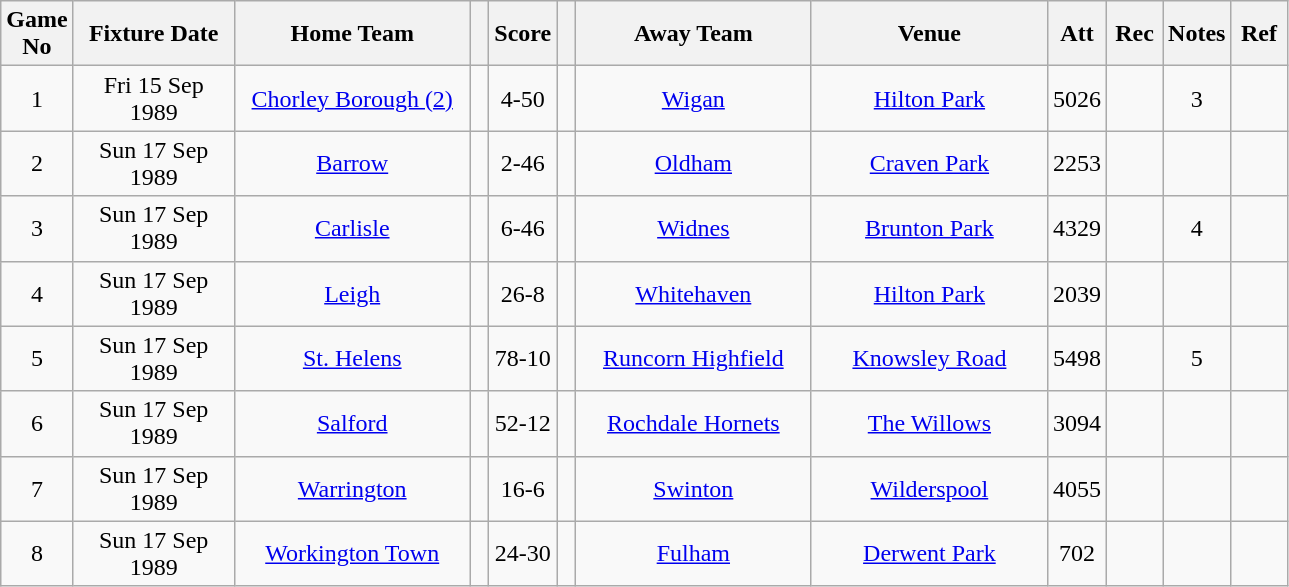<table class="wikitable" style="text-align:center;">
<tr>
<th width=20 abbr="No">Game No</th>
<th width=100 abbr="Date">Fixture Date</th>
<th width=150 abbr="Home Team">Home Team</th>
<th width=5 abbr="space"></th>
<th width=20 abbr="Score">Score</th>
<th width=5 abbr="space"></th>
<th width=150 abbr="Away Team">Away Team</th>
<th width=150 abbr="Venue">Venue</th>
<th width=30 abbr="Att">Att</th>
<th width=30 abbr="Rec">Rec</th>
<th width=20 abbr="Notes">Notes</th>
<th width=30 abbr="Ref">Ref</th>
</tr>
<tr>
<td>1</td>
<td>Fri 15 Sep 1989</td>
<td><a href='#'>Chorley Borough (2)</a></td>
<td></td>
<td>4-50</td>
<td></td>
<td><a href='#'>Wigan</a></td>
<td><a href='#'>Hilton Park</a></td>
<td>5026</td>
<td></td>
<td>3</td>
<td></td>
</tr>
<tr>
<td>2</td>
<td>Sun 17 Sep 1989</td>
<td><a href='#'>Barrow</a></td>
<td></td>
<td>2-46</td>
<td></td>
<td><a href='#'>Oldham</a></td>
<td><a href='#'>Craven Park</a></td>
<td>2253</td>
<td></td>
<td></td>
<td></td>
</tr>
<tr>
<td>3</td>
<td>Sun 17 Sep 1989</td>
<td><a href='#'>Carlisle</a></td>
<td></td>
<td>6-46</td>
<td></td>
<td><a href='#'>Widnes</a></td>
<td><a href='#'>Brunton Park</a></td>
<td>4329</td>
<td></td>
<td>4</td>
<td></td>
</tr>
<tr>
<td>4</td>
<td>Sun 17 Sep 1989</td>
<td><a href='#'>Leigh</a></td>
<td></td>
<td>26-8</td>
<td></td>
<td><a href='#'>Whitehaven</a></td>
<td><a href='#'>Hilton Park</a></td>
<td>2039</td>
<td></td>
<td></td>
<td></td>
</tr>
<tr>
<td>5</td>
<td>Sun 17 Sep 1989</td>
<td><a href='#'>St. Helens</a></td>
<td></td>
<td>78-10</td>
<td></td>
<td><a href='#'>Runcorn Highfield</a></td>
<td><a href='#'>Knowsley Road</a></td>
<td>5498</td>
<td></td>
<td>5</td>
<td></td>
</tr>
<tr>
<td>6</td>
<td>Sun 17 Sep 1989</td>
<td><a href='#'>Salford</a></td>
<td></td>
<td>52-12</td>
<td></td>
<td><a href='#'>Rochdale Hornets</a></td>
<td><a href='#'>The Willows</a></td>
<td>3094</td>
<td></td>
<td></td>
<td></td>
</tr>
<tr>
<td>7</td>
<td>Sun 17 Sep 1989</td>
<td><a href='#'>Warrington</a></td>
<td></td>
<td>16-6</td>
<td></td>
<td><a href='#'>Swinton</a></td>
<td><a href='#'>Wilderspool</a></td>
<td>4055</td>
<td></td>
<td></td>
<td></td>
</tr>
<tr>
<td>8</td>
<td>Sun 17 Sep 1989</td>
<td><a href='#'>Workington Town</a></td>
<td></td>
<td>24-30</td>
<td></td>
<td><a href='#'>Fulham</a></td>
<td><a href='#'>Derwent Park</a></td>
<td>702</td>
<td></td>
<td></td>
<td></td>
</tr>
</table>
